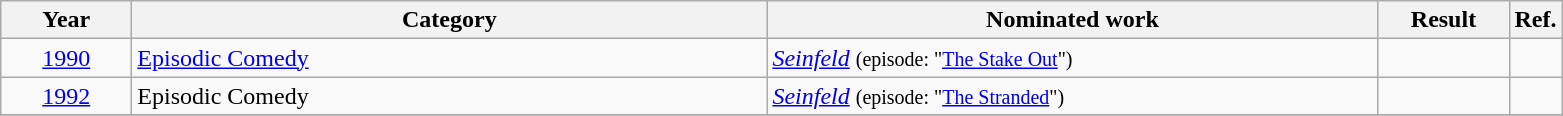<table class=wikitable>
<tr>
<th scope="col" style="width:5em;">Year</th>
<th scope="col" style="width:26em;">Category</th>
<th scope="col" style="width:25em;">Nominated work</th>
<th scope="col" style="width:5em;">Result</th>
<th>Ref.</th>
</tr>
<tr>
<td style="text-align:center;"><a href='#'>1990</a></td>
<td><a href='#'>Episodic Comedy</a></td>
<td><em><a href='#'>Seinfeld</a></em> <small> (episode: "<a href='#'>The Stake Out</a>") </small></td>
<td></td>
<td></td>
</tr>
<tr>
<td style="text-align:center;"><a href='#'>1992</a></td>
<td>Episodic Comedy</td>
<td><em><a href='#'>Seinfeld</a></em> <small> (episode: "<a href='#'>The Stranded</a>") </small></td>
<td></td>
<td></td>
</tr>
<tr>
</tr>
</table>
